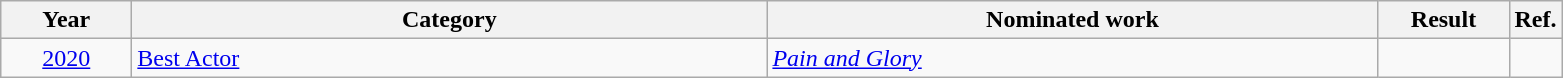<table class=wikitable>
<tr>
<th scope="col" style="width:5em;">Year</th>
<th scope="col" style="width:26em;">Category</th>
<th scope="col" style="width:25em;">Nominated work</th>
<th scope="col" style="width:5em;">Result</th>
<th>Ref.</th>
</tr>
<tr>
<td style="text-align:center;"><a href='#'>2020</a></td>
<td><a href='#'>Best Actor</a></td>
<td><em><a href='#'>Pain and Glory</a></em></td>
<td></td>
<td style="text-align:center;"></td>
</tr>
</table>
